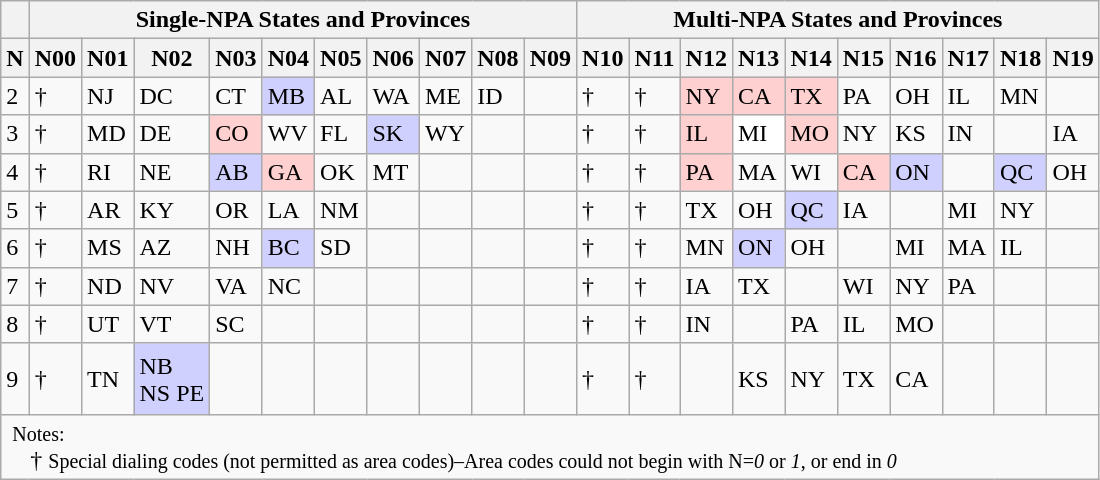<table class="wikitable" border="1">
<tr>
<th></th>
<th colspan=10>Single-NPA States and Provinces</th>
<th colspan=10>Multi-NPA States and Provinces</th>
</tr>
<tr>
<th>N</th>
<th>N00</th>
<th>N01</th>
<th>N02</th>
<th>N03</th>
<th>N04</th>
<th>N05</th>
<th>N06</th>
<th>N07</th>
<th>N08</th>
<th>N09</th>
<th>N10</th>
<th>N11</th>
<th>N12</th>
<th>N13</th>
<th>N14</th>
<th>N15</th>
<th>N16</th>
<th>N17</th>
<th>N18</th>
<th>N19</th>
</tr>
<tr>
<td>2</td>
<td>†</td>
<td>NJ</td>
<td>DC</td>
<td>CT</td>
<td style="background:#d0d0ff">MB</td>
<td>AL</td>
<td>WA</td>
<td>ME</td>
<td>ID</td>
<td> </td>
<td>†</td>
<td>†</td>
<td style="background:#FFd0d0">NY</td>
<td style="background:#FFd0d0">CA</td>
<td style="background:#FFd0d0">TX</td>
<td>PA</td>
<td>OH</td>
<td>IL</td>
<td>MN</td>
<td></td>
</tr>
<tr>
<td>3</td>
<td>†</td>
<td>MD</td>
<td>DE</td>
<td style="background:#FFd0d0">CO</td>
<td>WV</td>
<td>FL</td>
<td style="background:#d0d0ff">SK</td>
<td>WY</td>
<td></td>
<td></td>
<td>†</td>
<td>†</td>
<td style="background:#FFd0d0">IL</td>
<td style="background:#FFFFFF">MI</td>
<td style="background:#FFd0d0">MO</td>
<td>NY</td>
<td>KS</td>
<td>IN</td>
<td></td>
<td>IA</td>
</tr>
<tr>
<td>4</td>
<td>†</td>
<td>RI</td>
<td>NE</td>
<td style="background:#d0d0ff">AB</td>
<td style="background:#FFd0d0">GA</td>
<td>OK</td>
<td>MT</td>
<td></td>
<td></td>
<td></td>
<td>†</td>
<td>†</td>
<td style="background:#FFd0d0">PA</td>
<td>MA</td>
<td>WI</td>
<td style="background:#FFd0d0">CA</td>
<td style="background:#d0d0ff">ON</td>
<td></td>
<td style="background:#d0d0ff">QC</td>
<td>OH</td>
</tr>
<tr>
<td>5</td>
<td>†</td>
<td>AR</td>
<td>KY</td>
<td>OR</td>
<td>LA</td>
<td>NM</td>
<td></td>
<td></td>
<td></td>
<td></td>
<td>†</td>
<td>†</td>
<td>TX</td>
<td>OH</td>
<td style="background:#d0d0ff">QC</td>
<td>IA</td>
<td></td>
<td>MI</td>
<td>NY</td>
<td></td>
</tr>
<tr>
<td>6</td>
<td>†</td>
<td>MS</td>
<td>AZ</td>
<td>NH</td>
<td style="background:#d0d0ff">BC</td>
<td>SD</td>
<td></td>
<td></td>
<td></td>
<td></td>
<td>†</td>
<td>†</td>
<td>MN</td>
<td style="background:#d0d0ff">ON</td>
<td>OH</td>
<td></td>
<td>MI</td>
<td>MA</td>
<td>IL</td>
<td></td>
</tr>
<tr>
<td>7</td>
<td>†</td>
<td>ND</td>
<td>NV</td>
<td>VA</td>
<td>NC</td>
<td></td>
<td></td>
<td></td>
<td></td>
<td></td>
<td>†</td>
<td>†</td>
<td>IA</td>
<td>TX</td>
<td></td>
<td>WI</td>
<td>NY</td>
<td>PA</td>
<td></td>
<td></td>
</tr>
<tr>
<td>8</td>
<td>†</td>
<td>UT</td>
<td>VT</td>
<td>SC</td>
<td></td>
<td></td>
<td></td>
<td></td>
<td></td>
<td></td>
<td>†</td>
<td>†</td>
<td>IN</td>
<td></td>
<td>PA</td>
<td>IL</td>
<td>MO</td>
<td></td>
<td></td>
<td></td>
</tr>
<tr>
<td style="height:40px;">9</td>
<td>†</td>
<td>TN</td>
<td style="background:#d0d0ff">NB<br>NS PE</td>
<td></td>
<td></td>
<td></td>
<td></td>
<td></td>
<td></td>
<td></td>
<td>†</td>
<td>†</td>
<td style="height:40px;"></td>
<td>KS</td>
<td>NY</td>
<td>TX</td>
<td>CA</td>
<td></td>
<td></td>
<td></td>
</tr>
<tr>
<td colspan=22> <small>Notes:</small><br>    † <small>Special dialing codes (not permitted as area codes)–Area codes could not begin with N=<em>0</em> or <em>1</em>, or end in <em>0</em></small></td>
</tr>
</table>
